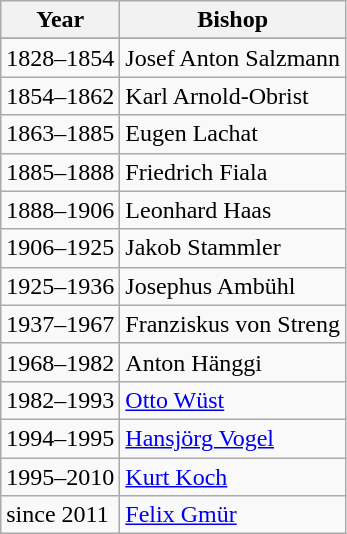<table class="wikitable sortable">
<tr>
<th>Year</th>
<th>Bishop</th>
</tr>
<tr ---->
</tr>
<tr ---->
<td>1828–1854</td>
<td>Josef Anton Salzmann</td>
</tr>
<tr ---->
<td>1854–1862</td>
<td>Karl Arnold-Obrist</td>
</tr>
<tr ---->
<td>1863–1885</td>
<td>Eugen Lachat</td>
</tr>
<tr ---->
<td>1885–1888</td>
<td>Friedrich Fiala</td>
</tr>
<tr ---->
<td>1888–1906</td>
<td>Leonhard Haas</td>
</tr>
<tr ---->
<td>1906–1925</td>
<td>Jakob Stammler</td>
</tr>
<tr ---->
<td>1925–1936</td>
<td>Josephus Ambühl</td>
</tr>
<tr ---->
<td>1937–1967</td>
<td>Franziskus von Streng</td>
</tr>
<tr ---->
<td>1968–1982</td>
<td>Anton Hänggi</td>
</tr>
<tr ---->
<td>1982–1993</td>
<td><a href='#'>Otto Wüst</a></td>
</tr>
<tr ---->
<td>1994–1995</td>
<td><a href='#'>Hansjörg Vogel</a></td>
</tr>
<tr ---->
<td>1995–2010</td>
<td><a href='#'>Kurt Koch</a></td>
</tr>
<tr ---->
<td>since 2011</td>
<td><a href='#'>Felix Gmür</a></td>
</tr>
</table>
